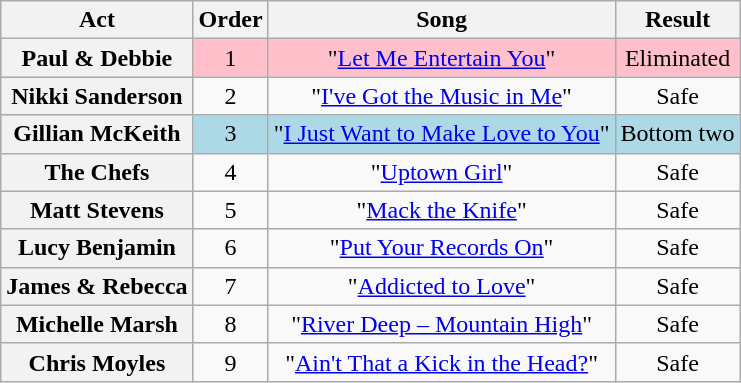<table class="wikitable plainrowheaders" style="text-align:center;">
<tr>
<th>Act</th>
<th>Order</th>
<th>Song</th>
<th>Result</th>
</tr>
<tr style="background:pink;">
<th scope="row">Paul & Debbie</th>
<td>1</td>
<td>"<a href='#'>Let Me Entertain You</a>"</td>
<td>Eliminated</td>
</tr>
<tr>
<th scope="row">Nikki Sanderson</th>
<td>2</td>
<td>"<a href='#'>I've Got the Music in Me</a>"</td>
<td>Safe</td>
</tr>
<tr style="background: lightblue">
<th scope="row">Gillian McKeith</th>
<td>3</td>
<td>"<a href='#'>I Just Want to Make Love to You</a>"</td>
<td>Bottom two</td>
</tr>
<tr>
<th scope="row">The Chefs</th>
<td>4</td>
<td>"<a href='#'>Uptown Girl</a>"</td>
<td>Safe</td>
</tr>
<tr>
<th scope="row">Matt Stevens</th>
<td>5</td>
<td>"<a href='#'>Mack the Knife</a>"</td>
<td>Safe</td>
</tr>
<tr>
<th scope="row">Lucy Benjamin</th>
<td>6</td>
<td>"<a href='#'>Put Your Records On</a>"</td>
<td>Safe</td>
</tr>
<tr>
<th scope="row">James & Rebecca</th>
<td>7</td>
<td>"<a href='#'>Addicted to Love</a>"</td>
<td>Safe</td>
</tr>
<tr>
<th scope="row">Michelle Marsh</th>
<td>8</td>
<td>"<a href='#'>River Deep – Mountain High</a>"</td>
<td>Safe</td>
</tr>
<tr>
<th scope="row">Chris Moyles</th>
<td>9</td>
<td>"<a href='#'>Ain't That a Kick in the Head?</a>"</td>
<td>Safe</td>
</tr>
</table>
